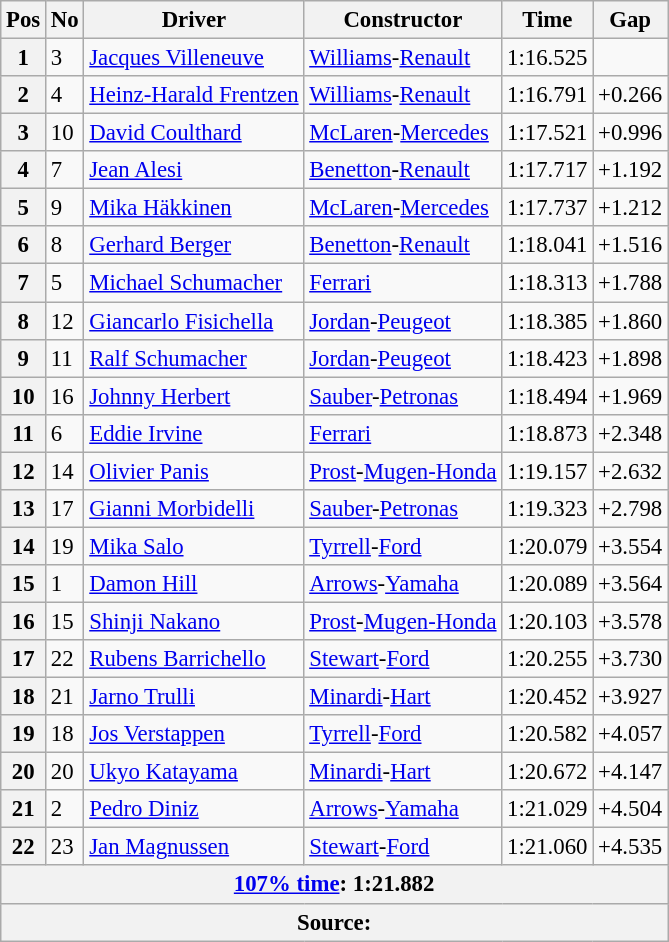<table class="wikitable sortable" style="font-size: 95%;">
<tr>
<th>Pos</th>
<th>No</th>
<th>Driver</th>
<th>Constructor</th>
<th>Time</th>
<th>Gap</th>
</tr>
<tr>
<th>1</th>
<td>3</td>
<td> <a href='#'>Jacques Villeneuve</a></td>
<td><a href='#'>Williams</a>-<a href='#'>Renault</a></td>
<td>1:16.525</td>
<td></td>
</tr>
<tr>
<th>2</th>
<td>4</td>
<td> <a href='#'>Heinz-Harald Frentzen</a></td>
<td><a href='#'>Williams</a>-<a href='#'>Renault</a></td>
<td>1:16.791</td>
<td>+0.266</td>
</tr>
<tr>
<th>3</th>
<td>10</td>
<td> <a href='#'>David Coulthard</a></td>
<td><a href='#'>McLaren</a>-<a href='#'>Mercedes</a></td>
<td>1:17.521</td>
<td>+0.996</td>
</tr>
<tr>
<th>4</th>
<td>7</td>
<td> <a href='#'>Jean Alesi</a></td>
<td><a href='#'>Benetton</a>-<a href='#'>Renault</a></td>
<td>1:17.717</td>
<td>+1.192</td>
</tr>
<tr>
<th>5</th>
<td>9</td>
<td> <a href='#'>Mika Häkkinen</a></td>
<td><a href='#'>McLaren</a>-<a href='#'>Mercedes</a></td>
<td>1:17.737</td>
<td>+1.212</td>
</tr>
<tr>
<th>6</th>
<td>8</td>
<td> <a href='#'>Gerhard Berger</a></td>
<td><a href='#'>Benetton</a>-<a href='#'>Renault</a></td>
<td>1:18.041</td>
<td>+1.516</td>
</tr>
<tr>
<th>7</th>
<td>5</td>
<td> <a href='#'>Michael Schumacher</a></td>
<td><a href='#'>Ferrari</a></td>
<td>1:18.313</td>
<td>+1.788</td>
</tr>
<tr>
<th>8</th>
<td>12</td>
<td> <a href='#'>Giancarlo Fisichella</a></td>
<td><a href='#'>Jordan</a>-<a href='#'>Peugeot</a></td>
<td>1:18.385</td>
<td>+1.860</td>
</tr>
<tr>
<th>9</th>
<td>11</td>
<td> <a href='#'>Ralf Schumacher</a></td>
<td><a href='#'>Jordan</a>-<a href='#'>Peugeot</a></td>
<td>1:18.423</td>
<td>+1.898</td>
</tr>
<tr>
<th>10</th>
<td>16</td>
<td> <a href='#'>Johnny Herbert</a></td>
<td><a href='#'>Sauber</a>-<a href='#'>Petronas</a></td>
<td>1:18.494</td>
<td>+1.969</td>
</tr>
<tr>
<th>11</th>
<td>6</td>
<td> <a href='#'>Eddie Irvine</a></td>
<td><a href='#'>Ferrari</a></td>
<td>1:18.873</td>
<td>+2.348</td>
</tr>
<tr>
<th>12</th>
<td>14</td>
<td> <a href='#'>Olivier Panis</a></td>
<td><a href='#'>Prost</a>-<a href='#'>Mugen-Honda</a></td>
<td>1:19.157</td>
<td>+2.632</td>
</tr>
<tr>
<th>13</th>
<td>17</td>
<td> <a href='#'>Gianni Morbidelli</a></td>
<td><a href='#'>Sauber</a>-<a href='#'>Petronas</a></td>
<td>1:19.323</td>
<td>+2.798</td>
</tr>
<tr>
<th>14</th>
<td>19</td>
<td> <a href='#'>Mika Salo</a></td>
<td><a href='#'>Tyrrell</a>-<a href='#'>Ford</a></td>
<td>1:20.079</td>
<td>+3.554</td>
</tr>
<tr>
<th>15</th>
<td>1</td>
<td> <a href='#'>Damon Hill</a></td>
<td><a href='#'>Arrows</a>-<a href='#'>Yamaha</a></td>
<td>1:20.089</td>
<td>+3.564</td>
</tr>
<tr>
<th>16</th>
<td>15</td>
<td> <a href='#'>Shinji Nakano</a></td>
<td><a href='#'>Prost</a>-<a href='#'>Mugen-Honda</a></td>
<td>1:20.103</td>
<td>+3.578</td>
</tr>
<tr>
<th>17</th>
<td>22</td>
<td> <a href='#'>Rubens Barrichello</a></td>
<td><a href='#'>Stewart</a>-<a href='#'>Ford</a></td>
<td>1:20.255</td>
<td>+3.730</td>
</tr>
<tr>
<th>18</th>
<td>21</td>
<td> <a href='#'>Jarno Trulli</a></td>
<td><a href='#'>Minardi</a>-<a href='#'>Hart</a></td>
<td>1:20.452</td>
<td>+3.927</td>
</tr>
<tr>
<th>19</th>
<td>18</td>
<td> <a href='#'>Jos Verstappen</a></td>
<td><a href='#'>Tyrrell</a>-<a href='#'>Ford</a></td>
<td>1:20.582</td>
<td>+4.057</td>
</tr>
<tr>
<th>20</th>
<td>20</td>
<td> <a href='#'>Ukyo Katayama</a></td>
<td><a href='#'>Minardi</a>-<a href='#'>Hart</a></td>
<td>1:20.672</td>
<td>+4.147</td>
</tr>
<tr>
<th>21</th>
<td>2</td>
<td> <a href='#'>Pedro Diniz</a></td>
<td><a href='#'>Arrows</a>-<a href='#'>Yamaha</a></td>
<td>1:21.029</td>
<td>+4.504</td>
</tr>
<tr>
<th>22</th>
<td>23</td>
<td> <a href='#'>Jan Magnussen</a></td>
<td><a href='#'>Stewart</a>-<a href='#'>Ford</a></td>
<td>1:21.060</td>
<td>+4.535</td>
</tr>
<tr>
<th colspan="6"><a href='#'>107% time</a>: 1:21.882</th>
</tr>
<tr>
<th colspan="6">Source: </th>
</tr>
</table>
